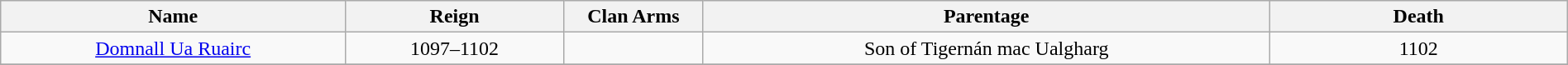<table style="text-align:center; width:100%" class="wikitable">
<tr>
<th style="width:22%">Name</th>
<th>Reign</th>
<th style="width:105px">Clan Arms</th>
<th>Parentage</th>
<th style="width:19%">Death</th>
</tr>
<tr>
<td><a href='#'>Domnall Ua Ruairc</a></td>
<td>1097–1102</td>
<td></td>
<td>Son of Tigernán mac Ualgharg</td>
<td>1102</td>
</tr>
<tr>
</tr>
</table>
